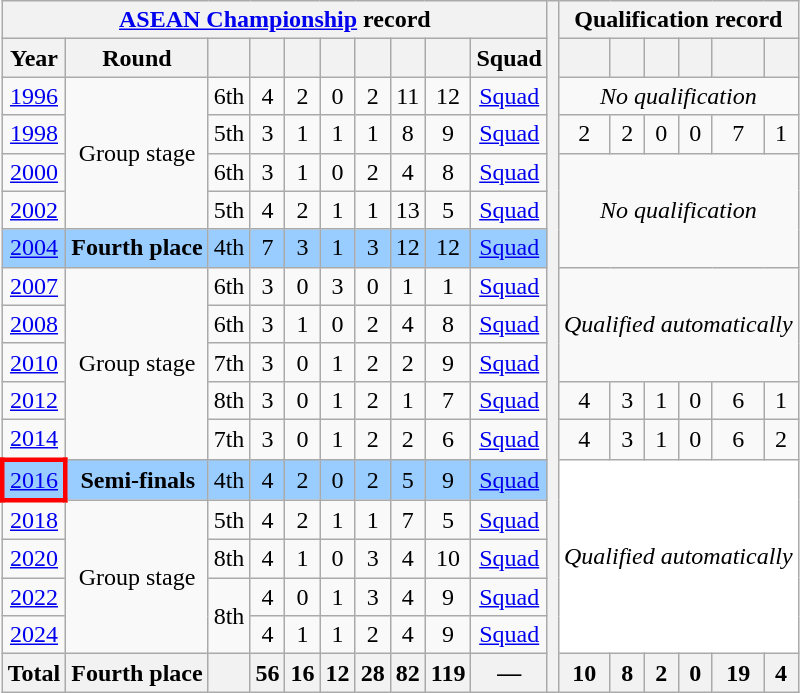<table class="wikitable" style="text-align: center;font-size:100%;">
<tr>
<th colspan=10><a href='#'>ASEAN Championship</a> record</th>
<th rowspan=90></th>
<th colspan=6>Qualification record</th>
</tr>
<tr>
<th>Year</th>
<th>Round</th>
<th></th>
<th></th>
<th></th>
<th></th>
<th></th>
<th></th>
<th></th>
<th>Squad</th>
<th></th>
<th></th>
<th></th>
<th></th>
<th></th>
<th></th>
</tr>
<tr>
<td> <a href='#'>1996</a></td>
<td rowspan="4">Group stage</td>
<td>6th</td>
<td>4</td>
<td>2</td>
<td>0</td>
<td>2</td>
<td>11</td>
<td>12</td>
<td><a href='#'>Squad</a></td>
<td colspan="6"><em>No qualification</em></td>
</tr>
<tr>
<td> <a href='#'>1998</a></td>
<td>5th</td>
<td>3</td>
<td>1</td>
<td>1</td>
<td>1</td>
<td>8</td>
<td>9</td>
<td><a href='#'>Squad</a></td>
<td>2</td>
<td>2</td>
<td>0</td>
<td>0</td>
<td>7</td>
<td>1</td>
</tr>
<tr>
<td> <a href='#'>2000</a></td>
<td>6th</td>
<td>3</td>
<td>1</td>
<td>0</td>
<td>2</td>
<td>4</td>
<td>8</td>
<td><a href='#'>Squad</a></td>
<td rowspan="3" colspan="6"><em>No qualification</em></td>
</tr>
<tr>
<td>  <a href='#'>2002</a></td>
<td>5th</td>
<td>4</td>
<td>2</td>
<td>1</td>
<td>1</td>
<td>13</td>
<td>5</td>
<td><a href='#'>Squad</a></td>
</tr>
<tr bgcolor=#9acdff>
<td>  <a href='#'>2004</a></td>
<td><strong>Fourth place</strong></td>
<td>4th</td>
<td>7</td>
<td>3</td>
<td>1</td>
<td>3</td>
<td>12</td>
<td>12</td>
<td><a href='#'>Squad</a></td>
</tr>
<tr>
<td>  <a href='#'>2007</a></td>
<td rowspan="5">Group stage</td>
<td>6th</td>
<td>3</td>
<td>0</td>
<td>3</td>
<td>0</td>
<td>1</td>
<td>1</td>
<td><a href='#'>Squad</a></td>
<td rowspan="3" colspan="6"><em>Qualified automatically</em></td>
</tr>
<tr>
<td>  <a href='#'>2008</a></td>
<td>6th</td>
<td>3</td>
<td>1</td>
<td>0</td>
<td>2</td>
<td>4</td>
<td>8</td>
<td><a href='#'>Squad</a></td>
</tr>
<tr>
<td>  <a href='#'>2010</a></td>
<td>7th</td>
<td>3</td>
<td>0</td>
<td>1</td>
<td>2</td>
<td>2</td>
<td>9</td>
<td><a href='#'>Squad</a></td>
</tr>
<tr>
<td>  <a href='#'>2012</a></td>
<td>8th</td>
<td>3</td>
<td>0</td>
<td>1</td>
<td>2</td>
<td>1</td>
<td>7</td>
<td><a href='#'>Squad</a></td>
<td>4</td>
<td>3</td>
<td>1</td>
<td>0</td>
<td>6</td>
<td>1</td>
</tr>
<tr>
<td>  <a href='#'>2014</a></td>
<td>7th</td>
<td>3</td>
<td>0</td>
<td>1</td>
<td>2</td>
<td>2</td>
<td>6</td>
<td><a href='#'>Squad</a></td>
<td>4</td>
<td>3</td>
<td>1</td>
<td>0</td>
<td>6</td>
<td>2</td>
</tr>
<tr style="background-color:#9acdff;">
<td style="border: 3px solid red">  <a href='#'>2016</a></td>
<td><strong>Semi-finals</strong></td>
<td>4th</td>
<td>4</td>
<td>2</td>
<td>0</td>
<td>2</td>
<td>5</td>
<td>9</td>
<td><a href='#'>Squad</a></td>
<td rowspan="5" colspan="6" style="background-color:#FFFFFF;"><em>Qualified automatically</em></td>
</tr>
<tr>
<td> <a href='#'>2018</a></td>
<td rowspan="4">Group stage</td>
<td>5th</td>
<td>4</td>
<td>2</td>
<td>1</td>
<td>1</td>
<td>7</td>
<td>5</td>
<td><a href='#'>Squad</a></td>
</tr>
<tr>
<td> <a href='#'>2020</a></td>
<td>8th</td>
<td>4</td>
<td>1</td>
<td>0</td>
<td>3</td>
<td>4</td>
<td>10</td>
<td><a href='#'>Squad</a></td>
</tr>
<tr>
<td> <a href='#'>2022</a></td>
<td rowspan="2">8th</td>
<td>4</td>
<td>0</td>
<td>1</td>
<td>3</td>
<td>4</td>
<td>9</td>
<td><a href='#'>Squad</a></td>
</tr>
<tr>
<td> <a href='#'>2024</a></td>
<td>4</td>
<td>1</td>
<td>1</td>
<td>2</td>
<td>4</td>
<td>9</td>
<td><a href='#'>Squad</a></td>
</tr>
<tr>
<th><strong>Total</strong></th>
<th><strong>Fourth place</strong></th>
<th></th>
<th>56</th>
<th>16</th>
<th>12</th>
<th>28</th>
<th>82</th>
<th>119</th>
<th>—</th>
<th>10</th>
<th>8</th>
<th>2</th>
<th>0</th>
<th>19</th>
<th>4</th>
</tr>
</table>
